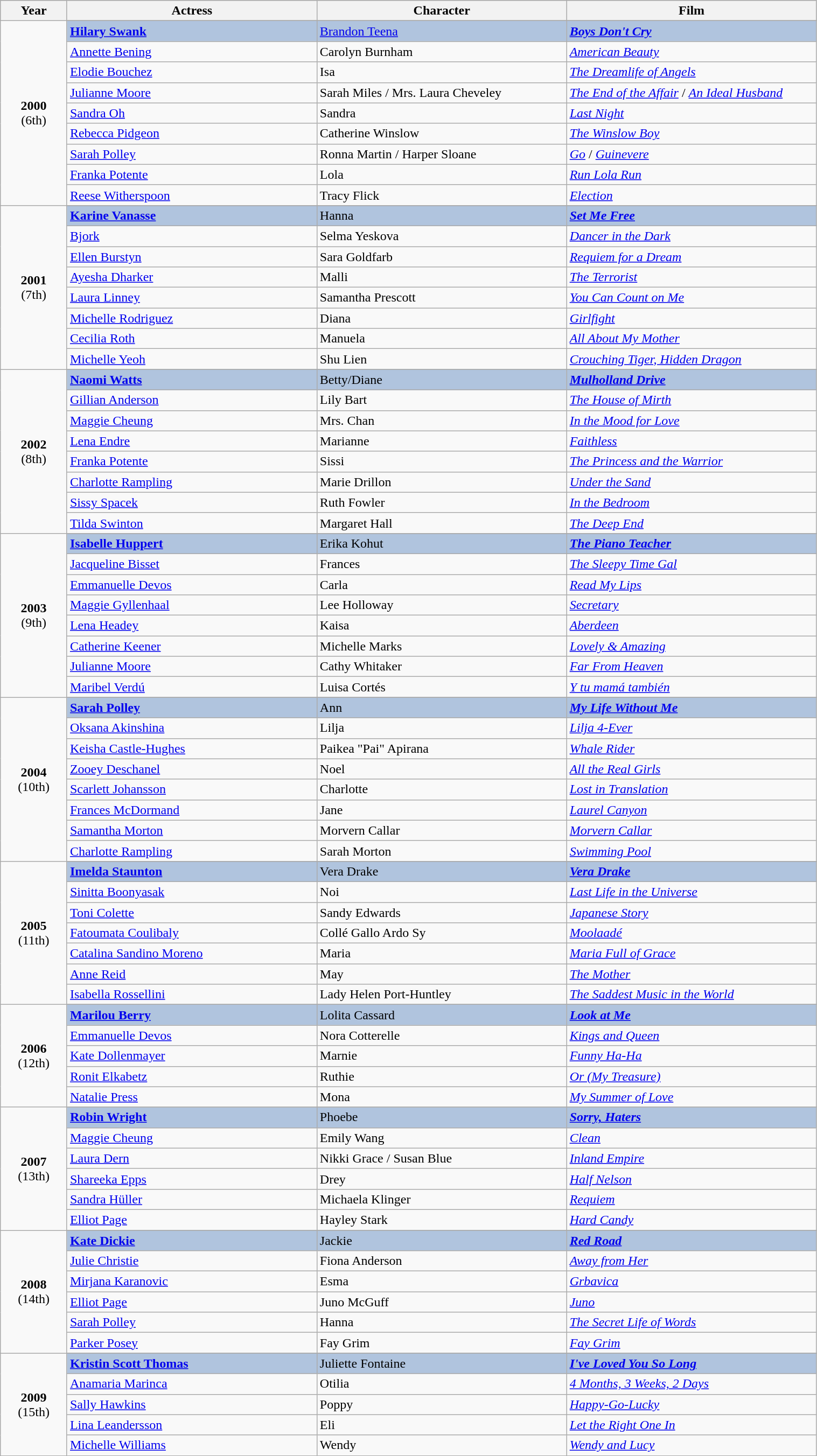<table class="wikitable" style="width:80%">
<tr style="background:#bebebe;">
<th style="width:8%;">Year</th>
<th style="width:30%;">Actress</th>
<th style="width:30%;">Character</th>
<th style="width:30%;">Film</th>
</tr>
<tr>
<td rowspan=10 style="text-align:center"><strong>2000</strong><br>(6th)</td>
</tr>
<tr style="background:#B0C4DE;">
<td><strong><a href='#'>Hilary Swank</a></strong></td>
<td><a href='#'>Brandon Teena</a></td>
<td><strong><a href='#'><em>Boys Don't Cry</em></a></strong></td>
</tr>
<tr>
<td><a href='#'>Annette Bening</a></td>
<td>Carolyn Burnham</td>
<td><a href='#'><em>American Beauty</em></a></td>
</tr>
<tr>
<td><a href='#'>Elodie Bouchez</a></td>
<td>Isa</td>
<td><em><a href='#'>The Dreamlife of Angels</a></em></td>
</tr>
<tr>
<td><a href='#'>Julianne Moore</a></td>
<td>Sarah Miles / Mrs. Laura Cheveley</td>
<td><a href='#'><em>The End of the Affair</em></a> / <a href='#'><em>An Ideal Husband</em></a></td>
</tr>
<tr>
<td><a href='#'>Sandra Oh</a></td>
<td>Sandra</td>
<td><a href='#'><em>Last Night</em></a></td>
</tr>
<tr>
<td><a href='#'>Rebecca Pidgeon</a></td>
<td>Catherine Winslow</td>
<td><a href='#'><em>The Winslow Boy</em></a></td>
</tr>
<tr>
<td><a href='#'>Sarah Polley</a></td>
<td>Ronna Martin / Harper Sloane</td>
<td><a href='#'><em>Go</em></a> / <a href='#'><em>Guinevere</em></a></td>
</tr>
<tr>
<td><a href='#'>Franka Potente</a></td>
<td>Lola</td>
<td><em><a href='#'>Run Lola Run</a></em></td>
</tr>
<tr>
<td><a href='#'>Reese Witherspoon</a></td>
<td>Tracy Flick</td>
<td><a href='#'><em>Election</em></a></td>
</tr>
<tr>
<td rowspan=9 style="text-align:center"><strong>2001</strong><br>(7th)</td>
</tr>
<tr style="background:#B0C4DE;">
<td><strong><a href='#'>Karine Vanasse</a></strong></td>
<td>Hanna</td>
<td><strong><a href='#'><em>Set Me Free</em></a></strong></td>
</tr>
<tr>
<td><a href='#'>Bjork</a></td>
<td>Selma Yeskova</td>
<td><em><a href='#'>Dancer in the Dark</a></em></td>
</tr>
<tr>
<td><a href='#'>Ellen Burstyn</a></td>
<td>Sara Goldfarb</td>
<td><em><a href='#'>Requiem for a Dream</a></em></td>
</tr>
<tr>
<td><a href='#'>Ayesha Dharker</a></td>
<td>Malli</td>
<td><a href='#'><em>The Terrorist</em></a></td>
</tr>
<tr>
<td><a href='#'>Laura Linney</a></td>
<td>Samantha Prescott</td>
<td><em><a href='#'>You Can Count on Me</a></em></td>
</tr>
<tr>
<td><a href='#'>Michelle Rodriguez</a></td>
<td>Diana</td>
<td><em><a href='#'>Girlfight</a></em></td>
</tr>
<tr>
<td><a href='#'>Cecilia Roth</a></td>
<td>Manuela</td>
<td><em><a href='#'>All About My Mother</a></em></td>
</tr>
<tr>
<td><a href='#'>Michelle Yeoh</a></td>
<td>Shu Lien</td>
<td><em><a href='#'>Crouching Tiger, Hidden Dragon</a></em></td>
</tr>
<tr>
<td rowspan=9 style="text-align:center"><strong>2002</strong><br>(8th)</td>
</tr>
<tr style="background:#B0C4DE;">
<td><strong><a href='#'>Naomi Watts</a></strong></td>
<td>Betty/Diane</td>
<td><strong><a href='#'><em>Mulholland Drive</em></a></strong></td>
</tr>
<tr>
<td><a href='#'>Gillian Anderson</a></td>
<td>Lily Bart</td>
<td><a href='#'><em>The House of Mirth</em></a></td>
</tr>
<tr>
<td><a href='#'>Maggie Cheung</a></td>
<td>Mrs. Chan</td>
<td><em><a href='#'>In the Mood for Love</a></em></td>
</tr>
<tr>
<td><a href='#'>Lena Endre</a></td>
<td>Marianne</td>
<td><a href='#'><em>Faithless</em></a></td>
</tr>
<tr>
<td><a href='#'>Franka Potente</a></td>
<td>Sissi</td>
<td><em><a href='#'>The Princess and the Warrior</a></em></td>
</tr>
<tr>
<td><a href='#'>Charlotte Rampling</a></td>
<td>Marie Drillon</td>
<td><em><a href='#'>Under the Sand</a></em></td>
</tr>
<tr>
<td><a href='#'>Sissy Spacek</a></td>
<td>Ruth Fowler</td>
<td><em><a href='#'>In the Bedroom</a></em></td>
</tr>
<tr>
<td><a href='#'>Tilda Swinton</a></td>
<td>Margaret Hall</td>
<td><a href='#'><em>The Deep End</em></a></td>
</tr>
<tr>
<td rowspan=9 style="text-align:center"><strong>2003</strong><br>(9th)</td>
</tr>
<tr style="background:#B0C4DE;">
<td><strong><a href='#'>Isabelle Huppert</a></strong></td>
<td>Erika Kohut</td>
<td><strong><a href='#'><em>The Piano Teacher</em></a></strong></td>
</tr>
<tr>
<td><a href='#'>Jacqueline Bisset</a></td>
<td>Frances</td>
<td><em><a href='#'>The Sleepy Time Gal</a></em></td>
</tr>
<tr>
<td><a href='#'>Emmanuelle Devos</a></td>
<td>Carla</td>
<td><a href='#'><em>Read My Lips</em></a></td>
</tr>
<tr>
<td><a href='#'>Maggie Gyllenhaal</a></td>
<td>Lee Holloway</td>
<td><a href='#'><em>Secretary</em></a></td>
</tr>
<tr>
<td><a href='#'>Lena Headey</a></td>
<td>Kaisa</td>
<td><a href='#'><em>Aberdeen</em></a></td>
</tr>
<tr>
<td><a href='#'>Catherine Keener</a></td>
<td>Michelle Marks</td>
<td><em><a href='#'>Lovely & Amazing</a></em></td>
</tr>
<tr>
<td><a href='#'>Julianne Moore</a></td>
<td>Cathy Whitaker</td>
<td><a href='#'><em>Far From Heaven</em></a></td>
</tr>
<tr>
<td><a href='#'>Maribel Verdú</a></td>
<td>Luisa Cortés</td>
<td><em><a href='#'>Y tu mamá también</a></em></td>
</tr>
<tr>
<td rowspan=9 style="text-align:center"><strong>2004</strong><br>(10th)</td>
</tr>
<tr style="background:#B0C4DE;">
<td><strong><a href='#'>Sarah Polley</a></strong></td>
<td>Ann</td>
<td><strong><em><a href='#'>My Life Without Me</a></em></strong></td>
</tr>
<tr>
<td><a href='#'>Oksana Akinshina</a></td>
<td>Lilja</td>
<td><a href='#'><em>Lilja 4-Ever</em></a></td>
</tr>
<tr>
<td><a href='#'>Keisha Castle-Hughes</a></td>
<td>Paikea "Pai" Apirana</td>
<td><em><a href='#'>Whale Rider</a></em></td>
</tr>
<tr>
<td><a href='#'>Zooey Deschanel</a></td>
<td>Noel</td>
<td><em><a href='#'>All the Real Girls</a></em></td>
</tr>
<tr>
<td><a href='#'>Scarlett Johansson</a></td>
<td>Charlotte</td>
<td><a href='#'><em>Lost in Translation</em></a></td>
</tr>
<tr>
<td><a href='#'>Frances McDormand</a></td>
<td>Jane</td>
<td><a href='#'><em>Laurel Canyon</em></a></td>
</tr>
<tr>
<td><a href='#'>Samantha Morton</a></td>
<td>Morvern Callar</td>
<td><a href='#'><em>Morvern Callar</em></a></td>
</tr>
<tr>
<td><a href='#'>Charlotte Rampling</a></td>
<td>Sarah Morton</td>
<td><a href='#'><em>Swimming Pool</em></a></td>
</tr>
<tr>
<td rowspan=8 style="text-align:center"><strong>2005</strong><br>(11th)</td>
</tr>
<tr style="background:#B0C4DE;">
<td><strong><a href='#'>Imelda Staunton</a></strong></td>
<td>Vera Drake</td>
<td><strong><em><a href='#'>Vera Drake</a></em></strong></td>
</tr>
<tr>
<td><a href='#'>Sinitta Boonyasak</a></td>
<td>Noi</td>
<td><em><a href='#'>Last Life in the Universe</a></em></td>
</tr>
<tr>
<td><a href='#'>Toni Colette</a></td>
<td>Sandy Edwards</td>
<td><em><a href='#'>Japanese Story</a></em></td>
</tr>
<tr>
<td><a href='#'>Fatoumata Coulibaly</a></td>
<td>Collé Gallo Ardo Sy</td>
<td><em><a href='#'>Moolaadé</a></em></td>
</tr>
<tr>
<td><a href='#'>Catalina Sandino Moreno</a></td>
<td>Maria</td>
<td><em><a href='#'>Maria Full of Grace</a></em></td>
</tr>
<tr>
<td><a href='#'>Anne Reid</a></td>
<td>May</td>
<td><a href='#'><em>The Mother</em></a></td>
</tr>
<tr>
<td><a href='#'>Isabella Rossellini</a></td>
<td>Lady Helen Port-Huntley</td>
<td><em><a href='#'>The Saddest Music in the World</a></em></td>
</tr>
<tr>
<td rowspan=6 style="text-align:center"><strong>2006</strong><br>(12th)</td>
</tr>
<tr style="background:#B0C4DE;">
<td><strong><a href='#'>Marilou Berry</a></strong></td>
<td>Lolita Cassard</td>
<td><strong><a href='#'><em>Look at Me</em></a></strong></td>
</tr>
<tr>
<td><a href='#'>Emmanuelle Devos</a></td>
<td>Nora Cotterelle</td>
<td><em><a href='#'>Kings and Queen</a></em></td>
</tr>
<tr>
<td><a href='#'>Kate Dollenmayer</a></td>
<td>Marnie</td>
<td><a href='#'><em>Funny Ha-Ha</em></a></td>
</tr>
<tr>
<td><a href='#'>Ronit Elkabetz</a></td>
<td>Ruthie</td>
<td><em><a href='#'>Or (My Treasure)</a></em></td>
</tr>
<tr>
<td><a href='#'>Natalie Press</a></td>
<td>Mona</td>
<td><em><a href='#'>My Summer of Love</a></em></td>
</tr>
<tr>
<td rowspan=7 style="text-align:center"><strong>2007</strong><br>(13th)</td>
</tr>
<tr style="background:#B0C4DE;">
<td><strong><a href='#'>Robin Wright</a></strong></td>
<td>Phoebe</td>
<td><strong><em><a href='#'>Sorry, Haters</a></em></strong></td>
</tr>
<tr>
<td><a href='#'>Maggie Cheung</a></td>
<td>Emily Wang</td>
<td><a href='#'><em>Clean</em></a></td>
</tr>
<tr>
<td><a href='#'>Laura Dern</a></td>
<td>Nikki Grace / Susan Blue</td>
<td><a href='#'><em>Inland Empire</em></a></td>
</tr>
<tr>
<td><a href='#'>Shareeka Epps</a></td>
<td>Drey</td>
<td><a href='#'><em>Half Nelson</em></a></td>
</tr>
<tr>
<td><a href='#'>Sandra Hüller</a></td>
<td>Michaela Klinger</td>
<td><a href='#'><em>Requiem</em></a></td>
</tr>
<tr>
<td><a href='#'>Elliot Page</a></td>
<td>Hayley Stark</td>
<td><a href='#'><em>Hard Candy</em></a></td>
</tr>
<tr>
<td rowspan=7 style="text-align:center"><strong>2008</strong><br>(14th)</td>
</tr>
<tr style="background:#B0C4DE;">
<td><strong><a href='#'>Kate Dickie</a></strong></td>
<td>Jackie</td>
<td><strong><a href='#'><em>Red Road</em></a></strong></td>
</tr>
<tr>
<td><a href='#'>Julie Christie</a></td>
<td>Fiona Anderson</td>
<td><em><a href='#'>Away from Her</a></em></td>
</tr>
<tr>
<td><a href='#'>Mirjana Karanovic</a></td>
<td>Esma</td>
<td><a href='#'><em>Grbavica</em></a></td>
</tr>
<tr>
<td><a href='#'>Elliot Page</a></td>
<td>Juno McGuff</td>
<td><a href='#'><em>Juno</em></a></td>
</tr>
<tr>
<td><a href='#'>Sarah Polley</a></td>
<td>Hanna</td>
<td><em><a href='#'>The Secret Life of Words</a></em></td>
</tr>
<tr>
<td><a href='#'>Parker Posey</a></td>
<td>Fay Grim</td>
<td><em><a href='#'>Fay Grim</a></em></td>
</tr>
<tr>
<td rowspan=6 style="text-align:center"><strong>2009</strong><br>(15th)</td>
</tr>
<tr style="background:#B0C4DE;">
<td><strong><a href='#'>Kristin Scott Thomas</a></strong></td>
<td>Juliette Fontaine</td>
<td><strong><em><a href='#'>I've Loved You So Long</a></em></strong></td>
</tr>
<tr>
<td><a href='#'>Anamaria Marinca</a></td>
<td>Otilia</td>
<td><a href='#'><em>4 Months, 3 Weeks, 2 Days</em></a></td>
</tr>
<tr>
<td><a href='#'>Sally Hawkins</a></td>
<td>Poppy</td>
<td><a href='#'><em>Happy-Go-Lucky</em></a></td>
</tr>
<tr>
<td><a href='#'>Lina Leandersson</a></td>
<td>Eli</td>
<td><a href='#'><em>Let the Right One In</em></a></td>
</tr>
<tr>
<td><a href='#'>Michelle Williams</a></td>
<td>Wendy</td>
<td><em><a href='#'>Wendy and Lucy</a></em></td>
</tr>
</table>
